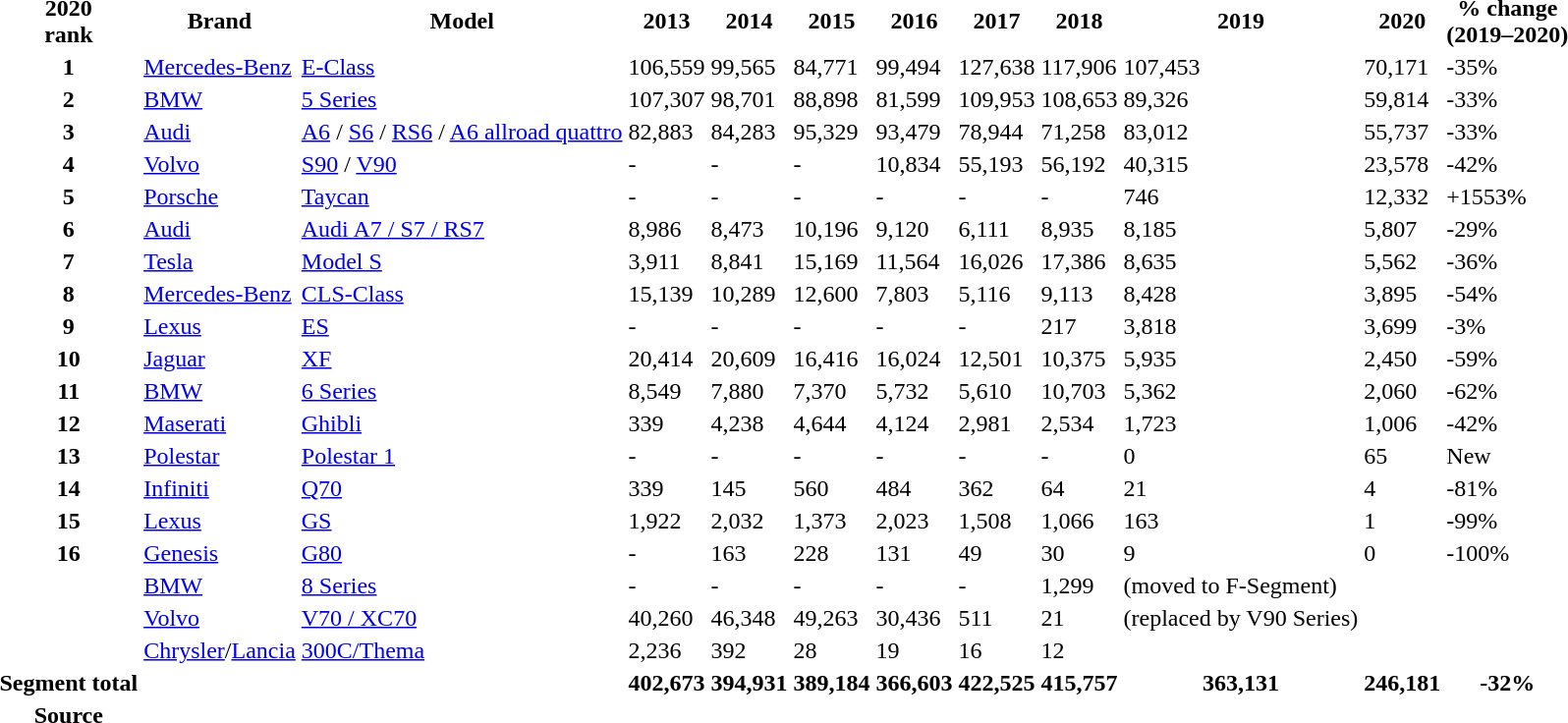<table>
<tr>
<th>2020<br>rank</th>
<th>Brand</th>
<th>Model</th>
<th data-sort-type=number>2013</th>
<th data-sort-type=number>2014</th>
<th data-sort-type=number>2015</th>
<th data-sort-type=number>2016</th>
<th data-sort-type=number>2017</th>
<th data-sort-type=number>2018</th>
<th data-sort-type=number>2019</th>
<th data-sort-type=number>2020</th>
<th>% change<br>(2019–2020)</th>
</tr>
<tr>
<th>1</th>
<td><a href='#'>Mercedes-Benz</a></td>
<td><a href='#'>E-Class</a></td>
<td>106,559</td>
<td>99,565</td>
<td>84,771</td>
<td>99,494</td>
<td>127,638</td>
<td>117,906</td>
<td>107,453</td>
<td>70,171</td>
<td> -35%</td>
</tr>
<tr>
<th>2</th>
<td><a href='#'>BMW</a></td>
<td><a href='#'>5 Series</a></td>
<td>107,307</td>
<td>98,701</td>
<td>88,898</td>
<td>81,599</td>
<td>109,953</td>
<td>108,653</td>
<td>89,326</td>
<td>59,814</td>
<td> -33%</td>
</tr>
<tr>
<th>3</th>
<td><a href='#'>Audi</a></td>
<td><a href='#'>A6</a> / <a href='#'>S6</a> / <a href='#'>RS6</a> / <a href='#'>A6 allroad quattro</a></td>
<td>82,883</td>
<td>84,283</td>
<td>95,329</td>
<td>93,479</td>
<td>78,944</td>
<td>71,258</td>
<td>83,012</td>
<td>55,737</td>
<td> -33%</td>
</tr>
<tr>
<th>4</th>
<td><a href='#'>Volvo</a></td>
<td><a href='#'>S90</a> / <a href='#'>V90</a></td>
<td>-</td>
<td>-</td>
<td>-</td>
<td>10,834</td>
<td>55,193</td>
<td>56,192</td>
<td>40,315</td>
<td>23,578</td>
<td> -42%</td>
</tr>
<tr>
<th>5</th>
<td><a href='#'>Porsche</a></td>
<td><a href='#'>Taycan</a></td>
<td>-</td>
<td>-</td>
<td>-</td>
<td>-</td>
<td>-</td>
<td>-</td>
<td>746</td>
<td>12,332</td>
<td> +1553%</td>
</tr>
<tr>
<th>6</th>
<td><a href='#'>Audi</a></td>
<td><a href='#'>Audi A7 / S7 / RS7</a></td>
<td>8,986</td>
<td>8,473</td>
<td>10,196</td>
<td>9,120</td>
<td>6,111</td>
<td>8,935</td>
<td>8,185</td>
<td>5,807</td>
<td> -29%</td>
</tr>
<tr>
<th>7</th>
<td><a href='#'>Tesla</a></td>
<td><a href='#'>Model S</a></td>
<td>3,911</td>
<td>8,841</td>
<td>15,169</td>
<td>11,564</td>
<td>16,026</td>
<td>17,386</td>
<td>8,635</td>
<td>5,562</td>
<td> -36%</td>
</tr>
<tr>
<th>8</th>
<td><a href='#'>Mercedes-Benz</a></td>
<td><a href='#'>CLS-Class</a></td>
<td>15,139</td>
<td>10,289</td>
<td>12,600</td>
<td>7,803</td>
<td>5,116</td>
<td>9,113</td>
<td>8,428</td>
<td>3,895</td>
<td> -54%</td>
</tr>
<tr>
<th>9</th>
<td><a href='#'>Lexus</a></td>
<td><a href='#'>ES</a></td>
<td>-</td>
<td>-</td>
<td>-</td>
<td>-</td>
<td>-</td>
<td>217</td>
<td>3,818</td>
<td>3,699</td>
<td> -3%</td>
</tr>
<tr>
<th>10</th>
<td><a href='#'>Jaguar</a></td>
<td><a href='#'>XF</a></td>
<td>20,414</td>
<td>20,609</td>
<td>16,416</td>
<td>16,024</td>
<td>12,501</td>
<td>10,375</td>
<td>5,935</td>
<td>2,450</td>
<td> -59%</td>
</tr>
<tr>
<th>11</th>
<td><a href='#'>BMW</a></td>
<td><a href='#'>6 Series</a></td>
<td>8,549</td>
<td>7,880</td>
<td>7,370</td>
<td>5,732</td>
<td>5,610</td>
<td>10,703</td>
<td>5,362</td>
<td>2,060</td>
<td> -62%</td>
</tr>
<tr>
<th>12</th>
<td><a href='#'>Maserati</a></td>
<td><a href='#'>Ghibli</a></td>
<td>339</td>
<td>4,238</td>
<td>4,644</td>
<td>4,124</td>
<td>2,981</td>
<td>2,534</td>
<td>1,723</td>
<td>1,006</td>
<td> -42%</td>
</tr>
<tr>
<th>13</th>
<td><a href='#'>Polestar</a></td>
<td><a href='#'>Polestar 1</a></td>
<td>-</td>
<td>-</td>
<td>-</td>
<td>-</td>
<td>-</td>
<td>-</td>
<td>0</td>
<td>65</td>
<td>New</td>
</tr>
<tr>
<th>14</th>
<td><a href='#'>Infiniti</a></td>
<td><a href='#'>Q70</a></td>
<td>339</td>
<td>145</td>
<td>560</td>
<td>484</td>
<td>362</td>
<td>64</td>
<td>21</td>
<td>4</td>
<td> -81%</td>
</tr>
<tr>
<th>15</th>
<td><a href='#'>Lexus</a></td>
<td><a href='#'>GS</a></td>
<td>1,922</td>
<td>2,032</td>
<td>1,373</td>
<td>2,023</td>
<td>1,508</td>
<td>1,066</td>
<td>163</td>
<td>1</td>
<td> -99%</td>
</tr>
<tr>
<th>16</th>
<td><a href='#'>Genesis</a></td>
<td><a href='#'>G80</a></td>
<td>-</td>
<td>163</td>
<td>228</td>
<td>131</td>
<td>49</td>
<td>30</td>
<td>9</td>
<td>0</td>
<td> -100%</td>
</tr>
<tr>
<th></th>
<td><a href='#'>BMW</a></td>
<td><a href='#'>8 Series</a></td>
<td>-</td>
<td>-</td>
<td>-</td>
<td>-</td>
<td>-</td>
<td>1,299</td>
<td>(moved to F-Segment)</td>
<td></td>
<td></td>
</tr>
<tr>
<th></th>
<td><a href='#'>Volvo</a></td>
<td><a href='#'>V70 / XC70</a></td>
<td>40,260</td>
<td>46,348</td>
<td>49,263</td>
<td>30,436</td>
<td>511</td>
<td>21</td>
<td>(replaced by V90 Series)</td>
<td></td>
<td></td>
</tr>
<tr>
<th></th>
<td><a href='#'>Chrysler</a>/<a href='#'>Lancia</a></td>
<td><a href='#'>300C/Thema</a></td>
<td>2,236</td>
<td>392</td>
<td>28</td>
<td>19</td>
<td>16</td>
<td>12</td>
<td></td>
<td></td>
<td></td>
</tr>
<tr>
<th>Segment total</th>
<th></th>
<th></th>
<th>402,673</th>
<th>394,931</th>
<th>389,184</th>
<th>366,603</th>
<th>422,525</th>
<th>415,757</th>
<th>363,131</th>
<th>246,181</th>
<th> -32%</th>
</tr>
<tr>
<th>Source</th>
<th></th>
<th></th>
<th></th>
<th></th>
<th></th>
<th></th>
<th></th>
<th></th>
<th></th>
<th></th>
<th></th>
</tr>
</table>
